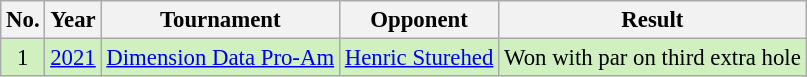<table class="wikitable" style="font-size:95%;">
<tr>
<th>No.</th>
<th>Year</th>
<th>Tournament</th>
<th>Opponent</th>
<th>Result</th>
</tr>
<tr style="background:#D0F0C0;">
<td align=center>1</td>
<td><a href='#'>2021</a></td>
<td><a href='#'>Dimension Data Pro-Am</a></td>
<td> <a href='#'>Henric Sturehed</a></td>
<td>Won with par on third extra hole</td>
</tr>
</table>
